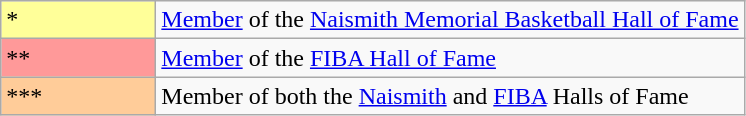<table class="wikitable sortable">
<tr>
<td style="background-color:#FFFF99; border:1px solid #aaaaaa; width:6em">*</td>
<td><a href='#'>Member</a> of the <a href='#'>Naismith Memorial Basketball Hall of Fame</a></td>
</tr>
<tr>
<td style="background-color:#FF9999; border:1px solid #aaaaaa; width:6em">**</td>
<td><a href='#'>Member</a> of the <a href='#'>FIBA Hall of Fame</a></td>
</tr>
<tr>
<td style="background-color:#FFCC99; border:1px solid #aaaaaa; width:6em">***</td>
<td>Member of both the <a href='#'>Naismith</a> and <a href='#'>FIBA</a> Halls of Fame</td>
</tr>
</table>
